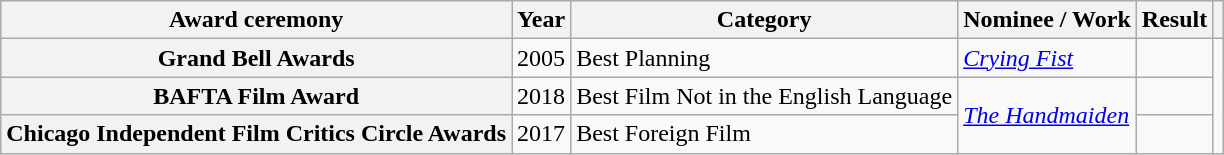<table class="wikitable plainrowheaders sortable">
<tr>
<th scope="col">Award ceremony </th>
<th scope="col">Year</th>
<th scope="col">Category </th>
<th scope="col">Nominee / Work</th>
<th scope="col">Result</th>
<th scope="col" class="unsortable"></th>
</tr>
<tr>
<th scope="row">Grand Bell Awards</th>
<td align="center">2005</td>
<td>Best Planning</td>
<td><em><a href='#'>Crying Fist</a></em></td>
<td></td>
<td rowspan="3" align="center"></td>
</tr>
<tr>
<th scope="row">BAFTA Film Award</th>
<td align="center">2018</td>
<td>Best Film Not in the English Language</td>
<td rowspan="2"><em><a href='#'>The Handmaiden</a></em></td>
<td></td>
</tr>
<tr>
<th scope="row">Chicago Independent Film Critics Circle Awards</th>
<td align="center">2017</td>
<td>Best Foreign Film</td>
<td></td>
</tr>
</table>
